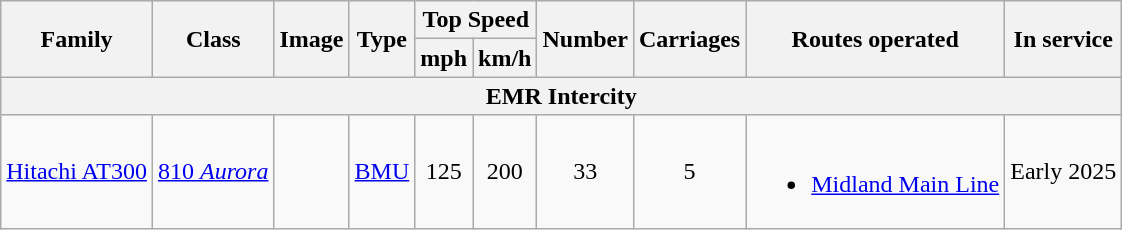<table class="wikitable">
<tr>
<th rowspan="2">Family</th>
<th rowspan="2">Class</th>
<th rowspan="2">Image</th>
<th rowspan="2">Type</th>
<th colspan="2">Top Speed</th>
<th rowspan="2">Number</th>
<th rowspan="2">Carriages</th>
<th rowspan="2">Routes operated</th>
<th rowspan="2">In service</th>
</tr>
<tr>
<th>mph</th>
<th>km/h</th>
</tr>
<tr>
<th colspan="10">EMR Intercity</th>
</tr>
<tr>
<td><a href='#'>Hitachi AT300</a></td>
<td><a href='#'>810 <em>Aurora</em></a></td>
<td></td>
<td rowspan="1" align="center"><a href='#'>BMU</a></td>
<td align="center">125</td>
<td align="center">200</td>
<td align="center">33</td>
<td align="center">5</td>
<td><br><ul><li><a href='#'>Midland Main Line</a></li></ul></td>
<td style="text-align: center;">Early 2025</td>
</tr>
</table>
